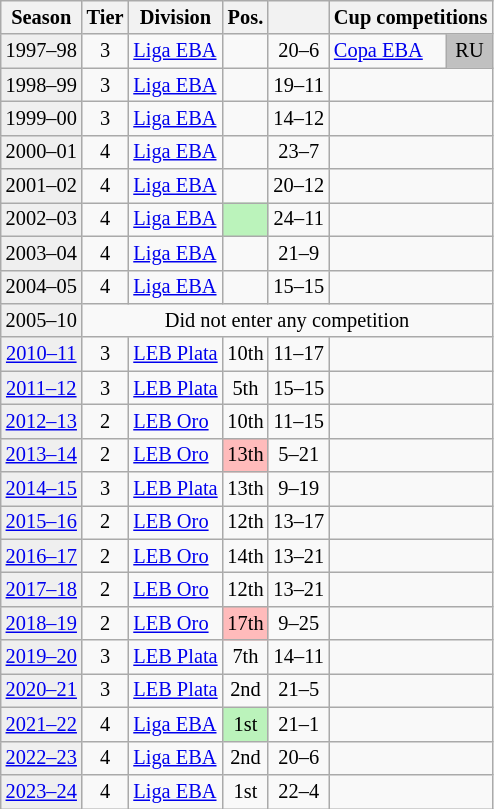<table class="wikitable" style="font-size:85%; text-align:center">
<tr>
<th>Season</th>
<th>Tier</th>
<th>Division</th>
<th>Pos.</th>
<th></th>
<th colspan=2>Cup competitions</th>
</tr>
<tr>
<td bgcolor=#efefef>1997–98</td>
<td>3</td>
<td align=left><a href='#'>Liga EBA</a></td>
<td></td>
<td>20–6</td>
<td align=left><a href='#'>Copa EBA</a></td>
<td bgcolor=silver>RU</td>
</tr>
<tr>
<td bgcolor=#efefef>1998–99</td>
<td>3</td>
<td align=left><a href='#'>Liga EBA</a></td>
<td></td>
<td>19–11</td>
<td colspan=2></td>
</tr>
<tr>
<td bgcolor=#efefef>1999–00</td>
<td>3</td>
<td align=left><a href='#'>Liga EBA</a></td>
<td></td>
<td>14–12</td>
<td colspan=2></td>
</tr>
<tr>
<td bgcolor=#efefef>2000–01</td>
<td>4</td>
<td align=left><a href='#'>Liga EBA</a></td>
<td></td>
<td>23–7</td>
<td colspan=2></td>
</tr>
<tr>
<td bgcolor=#efefef>2001–02</td>
<td>4</td>
<td align=left><a href='#'>Liga EBA</a></td>
<td></td>
<td>20–12</td>
<td colspan=2></td>
</tr>
<tr>
<td bgcolor=#efefef>2002–03</td>
<td>4</td>
<td align=left><a href='#'>Liga EBA</a></td>
<td bgcolor=#BBF3BB></td>
<td>24–11</td>
<td colspan=2></td>
</tr>
<tr>
<td bgcolor=#efefef>2003–04</td>
<td>4</td>
<td align=left><a href='#'>Liga EBA</a></td>
<td></td>
<td>21–9</td>
<td colspan=2></td>
</tr>
<tr>
<td bgcolor=#efefef>2004–05</td>
<td>4</td>
<td align=left><a href='#'>Liga EBA</a></td>
<td></td>
<td>15–15</td>
<td colspan=2></td>
</tr>
<tr>
<td bgcolor=#efefef>2005–10</td>
<td colspan=8>Did not enter any competition</td>
</tr>
<tr>
<td bgcolor=#efefef><a href='#'>2010–11</a></td>
<td>3</td>
<td align=left><a href='#'>LEB Plata</a></td>
<td>10th</td>
<td>11–17</td>
<td colspan=2></td>
</tr>
<tr>
<td bgcolor=#efefef><a href='#'>2011–12</a></td>
<td>3</td>
<td align=left><a href='#'>LEB Plata</a></td>
<td>5th</td>
<td>15–15</td>
<td colspan=2></td>
</tr>
<tr>
<td bgcolor=#efefef><a href='#'>2012–13</a></td>
<td>2</td>
<td align=left><a href='#'>LEB Oro</a></td>
<td>10th</td>
<td>11–15</td>
<td colspan=2></td>
</tr>
<tr>
<td bgcolor=#efefef><a href='#'>2013–14</a></td>
<td>2</td>
<td align=left><a href='#'>LEB Oro</a></td>
<td bgcolor=#FFBBBB>13th</td>
<td>5–21</td>
<td colspan=2></td>
</tr>
<tr>
<td bgcolor=#efefef><a href='#'>2014–15</a></td>
<td>3</td>
<td align=left><a href='#'>LEB Plata</a></td>
<td>13th</td>
<td>9–19</td>
<td colspan=2></td>
</tr>
<tr>
<td bgcolor=#efefef><a href='#'>2015–16</a></td>
<td>2</td>
<td align=left><a href='#'>LEB Oro</a></td>
<td>12th</td>
<td>13–17</td>
<td colspan=2></td>
</tr>
<tr>
<td bgcolor=#efefef><a href='#'>2016–17</a></td>
<td>2</td>
<td align=left><a href='#'>LEB Oro</a></td>
<td>14th</td>
<td>13–21</td>
<td colspan=2></td>
</tr>
<tr>
<td bgcolor=#efefef><a href='#'>2017–18</a></td>
<td>2</td>
<td align=left><a href='#'>LEB Oro</a></td>
<td>12th</td>
<td>13–21</td>
<td colspan=2></td>
</tr>
<tr>
<td bgcolor=#efefef><a href='#'>2018–19</a></td>
<td>2</td>
<td align=left><a href='#'>LEB Oro</a></td>
<td bgcolor=FFBBBB>17th</td>
<td>9–25</td>
<td colspan=2></td>
</tr>
<tr>
<td bgcolor=#efefef><a href='#'>2019–20</a></td>
<td>3</td>
<td align=left><a href='#'>LEB Plata</a></td>
<td>7th</td>
<td>14–11</td>
<td colspan=2></td>
</tr>
<tr>
<td bgcolor=#efefef><a href='#'>2020–21</a></td>
<td>3</td>
<td align=left><a href='#'>LEB Plata</a></td>
<td>2nd</td>
<td>21–5</td>
<td colspan=2></td>
</tr>
<tr>
<td bgcolor=#efefef><a href='#'>2021–22</a></td>
<td>4</td>
<td align=left><a href='#'>Liga EBA</a></td>
<td bgcolor=#BBF3BB>1st</td>
<td>21–1</td>
<td colspan=2></td>
</tr>
<tr>
<td bgcolor=#efefef><a href='#'>2022–23</a></td>
<td>4</td>
<td align=left><a href='#'>Liga EBA</a></td>
<td>2nd</td>
<td>20–6</td>
<td colspan=2></td>
</tr>
<tr>
<td bgcolor=#efefef><a href='#'>2023–24</a></td>
<td>4</td>
<td align=left><a href='#'>Liga EBA</a></td>
<td>1st</td>
<td>22–4</td>
<td colspan=2></td>
</tr>
</table>
